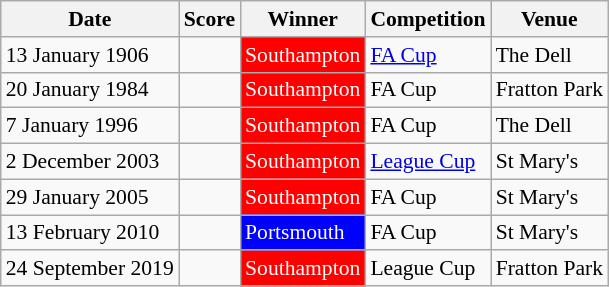<table class="wikitable" style="font-size:90%">
<tr>
<th>Date</th>
<th>Score</th>
<th>Winner</th>
<th>Competition</th>
<th>Venue</th>
</tr>
<tr>
<td>13 January 1906</td>
<td></td>
<td style="background:red;color:white">Southampton</td>
<td><a href='#'>FA Cup</a></td>
<td>The Dell</td>
</tr>
<tr>
<td>20 January 1984</td>
<td></td>
<td style="background:red;color:white">Southampton</td>
<td>FA Cup</td>
<td>Fratton Park</td>
</tr>
<tr>
<td>7 January 1996</td>
<td></td>
<td style="background:red;color:white">Southampton</td>
<td>FA Cup</td>
<td>The Dell</td>
</tr>
<tr>
<td>2 December 2003</td>
<td></td>
<td style="background:red;color:white">Southampton</td>
<td><a href='#'>League Cup</a></td>
<td>St Mary's</td>
</tr>
<tr>
<td>29 January 2005</td>
<td></td>
<td style="background:red;color:white">Southampton</td>
<td>FA Cup</td>
<td>St Mary's</td>
</tr>
<tr>
<td>13 February 2010</td>
<td></td>
<td style="background:blue; color:white">Portsmouth</td>
<td>FA Cup</td>
<td>St Mary's</td>
</tr>
<tr>
<td>24 September 2019</td>
<td></td>
<td style="background:red;color:white">Southampton</td>
<td>League Cup</td>
<td>Fratton Park</td>
</tr>
</table>
